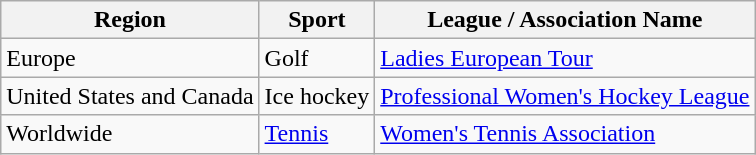<table class="wikitable sortable plainrowheaders">
<tr>
<th>Region</th>
<th>Sport</th>
<th>League / Association Name</th>
</tr>
<tr>
<td>Europe</td>
<td>Golf</td>
<td><a href='#'>Ladies European Tour</a></td>
</tr>
<tr>
<td>United States and Canada</td>
<td>Ice hockey</td>
<td><a href='#'>Professional Women's Hockey League</a></td>
</tr>
<tr>
<td>Worldwide</td>
<td><a href='#'>Tennis</a></td>
<td><a href='#'>Women's Tennis Association</a></td>
</tr>
</table>
